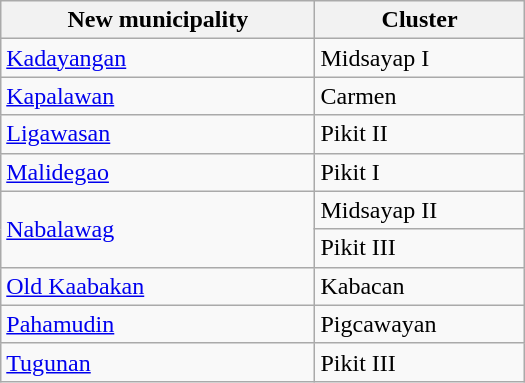<table class="wikitable sortable" style="width:350px; text-align:left;">
<tr>
<th>New municipality</th>
<th>Cluster</th>
</tr>
<tr>
<td><a href='#'>Kadayangan</a></td>
<td>Midsayap I</td>
</tr>
<tr>
<td><a href='#'>Kapalawan</a></td>
<td>Carmen</td>
</tr>
<tr>
<td><a href='#'>Ligawasan</a></td>
<td>Pikit II</td>
</tr>
<tr>
<td><a href='#'>Malidegao</a></td>
<td>Pikit I</td>
</tr>
<tr>
<td rowspan=2><a href='#'>Nabalawag</a></td>
<td>Midsayap II</td>
</tr>
<tr>
<td>Pikit III</td>
</tr>
<tr>
<td><a href='#'>Old Kaabakan</a></td>
<td>Kabacan</td>
</tr>
<tr>
<td><a href='#'>Pahamudin</a></td>
<td>Pigcawayan</td>
</tr>
<tr>
<td><a href='#'>Tugunan</a></td>
<td>Pikit III</td>
</tr>
</table>
